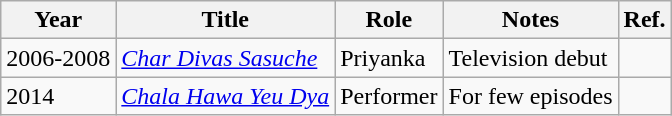<table class="wikitable">
<tr>
<th>Year</th>
<th>Title</th>
<th>Role</th>
<th>Notes</th>
<th>Ref.</th>
</tr>
<tr>
<td>2006-2008</td>
<td><em><a href='#'>Char Divas Sasuche</a></em></td>
<td>Priyanka</td>
<td>Television debut</td>
<td></td>
</tr>
<tr>
<td>2014</td>
<td><em><a href='#'>Chala Hawa Yeu Dya</a></em></td>
<td>Performer</td>
<td>For few episodes</td>
<td></td>
</tr>
</table>
